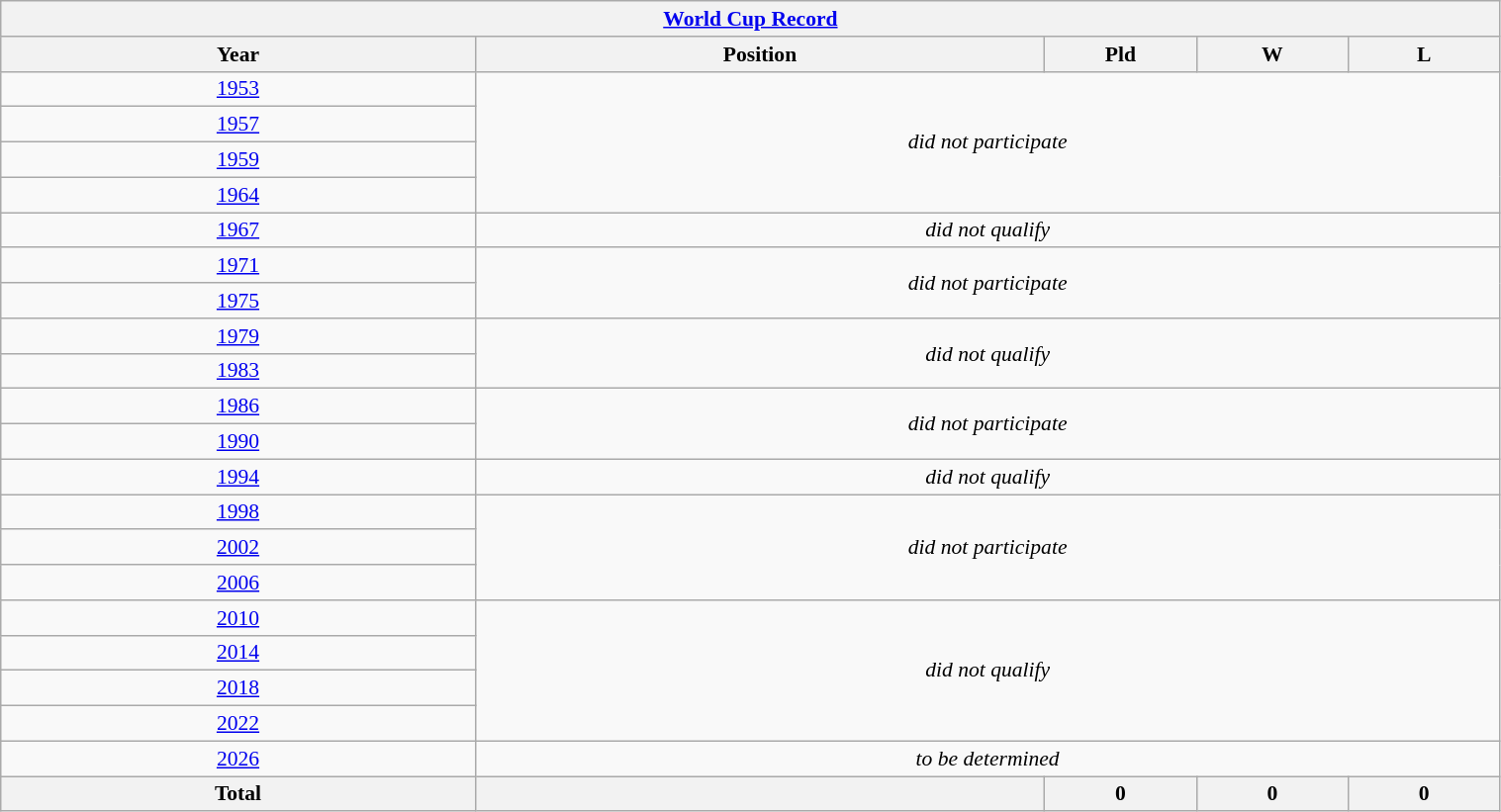<table class="wikitable collapsible autocollapse" width=80% style="text-align: center;font-size:90%;">
<tr>
<th colspan=5><a href='#'>World Cup Record</a></th>
</tr>
<tr>
<th width=25%>Year</th>
<th width=30%>Position</th>
<th width=8%>Pld</th>
<th width=8%>W</th>
<th width=8%>L</th>
</tr>
<tr>
<td> <a href='#'>1953</a></td>
<td rowspan=4 colspan=4><em>did not participate</em></td>
</tr>
<tr>
<td> <a href='#'>1957</a></td>
</tr>
<tr>
<td> <a href='#'>1959</a></td>
</tr>
<tr>
<td> <a href='#'>1964</a></td>
</tr>
<tr>
<td> <a href='#'>1967</a></td>
<td colspan=4><em>did not qualify</em></td>
</tr>
<tr>
<td> <a href='#'>1971</a></td>
<td rowspan=2 colspan=4><em>did not participate</em></td>
</tr>
<tr>
<td> <a href='#'>1975</a></td>
</tr>
<tr>
<td> <a href='#'>1979</a></td>
<td rowspan=2 colspan=4><em>did not qualify</em></td>
</tr>
<tr>
<td> <a href='#'>1983</a></td>
</tr>
<tr>
<td> <a href='#'>1986</a></td>
<td rowspan=2 colspan=4><em>did not participate</em></td>
</tr>
<tr>
<td> <a href='#'>1990</a></td>
</tr>
<tr>
<td> <a href='#'>1994</a></td>
<td colspan=4><em>did not qualify</em></td>
</tr>
<tr>
<td> <a href='#'>1998</a></td>
<td rowspan=3 colspan=4><em>did not participate</em></td>
</tr>
<tr>
<td> <a href='#'>2002</a></td>
</tr>
<tr>
<td> <a href='#'>2006</a></td>
</tr>
<tr>
<td> <a href='#'>2010</a></td>
<td rowspan=4 colspan=4><em>did not qualify</em></td>
</tr>
<tr>
<td> <a href='#'>2014</a></td>
</tr>
<tr>
<td> <a href='#'>2018</a></td>
</tr>
<tr>
<td> <a href='#'>2022</a></td>
</tr>
<tr>
<td> <a href='#'>2026</a></td>
<td colspan=4><em>to be determined</em></td>
</tr>
<tr>
<th>Total</th>
<th></th>
<th>0</th>
<th>0</th>
<th>0</th>
</tr>
</table>
